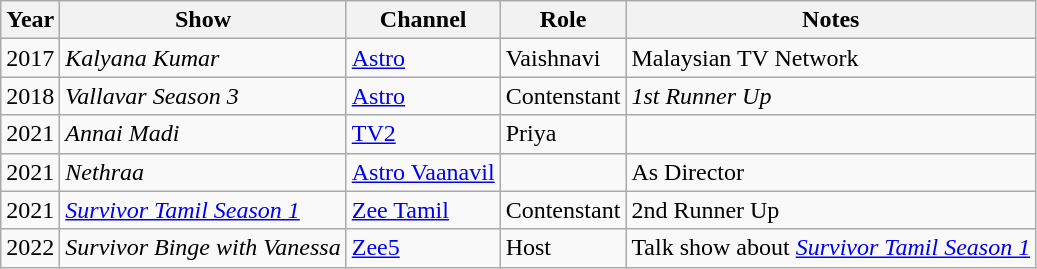<table Class ="wikitable sortable">
<tr>
<th>Year</th>
<th>Show</th>
<th>Channel</th>
<th>Role</th>
<th>Notes</th>
</tr>
<tr>
<td>2017</td>
<td><em>Kalyana Kumar</em></td>
<td><a href='#'>Astro</a></td>
<td>Vaishnavi</td>
<td rowspan="1">Malaysian TV Network</td>
</tr>
<tr>
<td>2018</td>
<td><em>Vallavar Season 3</em></td>
<td><a href='#'>Astro</a></td>
<td>Contenstant</td>
<td><em>1st Runner Up</em></td>
</tr>
<tr>
<td>2021</td>
<td><em>Annai Madi</em></td>
<td><a href='#'>TV2</a></td>
<td>Priya</td>
<td></td>
</tr>
<tr>
<td>2021</td>
<td><em>Nethraa</em></td>
<td><a href='#'>Astro Vaanavil</a></td>
<td></td>
<td>As Director</td>
</tr>
<tr>
<td>2021</td>
<td><em><a href='#'>Survivor Tamil Season 1</a></em></td>
<td><a href='#'>Zee Tamil</a></td>
<td Contestant>Contenstant</td>
<td>2nd Runner Up</td>
</tr>
<tr>
<td>2022</td>
<td><em>Survivor Binge with Vanessa</em></td>
<td><a href='#'>Zee5</a></td>
<td>Host</td>
<td>Talk show about <em><a href='#'>Survivor Tamil Season 1</a></em></td>
</tr>
</table>
